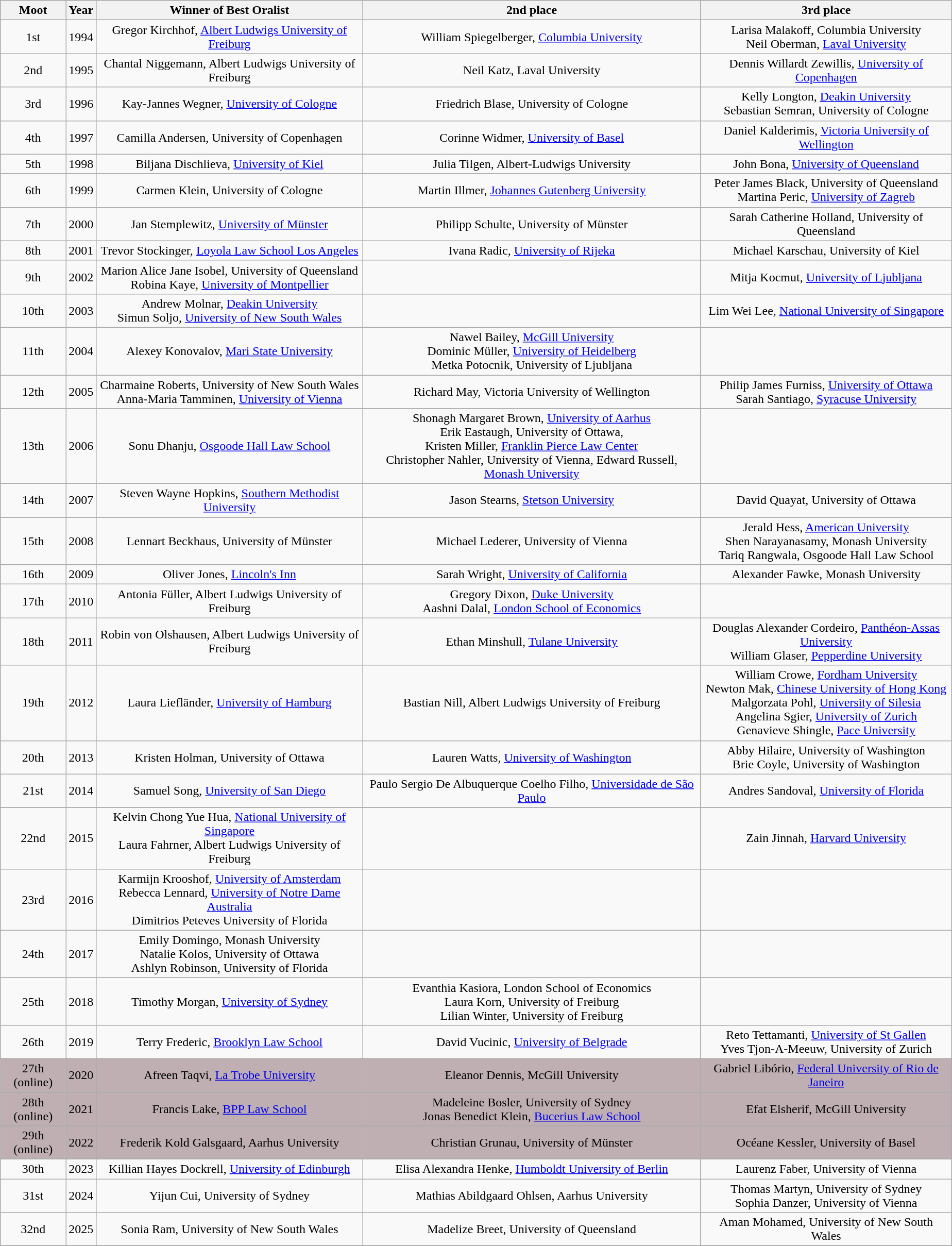<table class="wikitable" style="text-align:center;margin-left:1em;float:center">
<tr bgcolor="#cccccc">
<th>Moot</th>
<th>Year</th>
<th>Winner of Best Oralist</th>
<th>2nd place</th>
<th>3rd place</th>
</tr>
<tr>
<td>1st</td>
<td>1994</td>
<td>Gregor Kirchhof, <a href='#'>Albert Ludwigs University of Freiburg</a></td>
<td>William Spiegelberger, <a href='#'>Columbia University</a></td>
<td>Larisa Malakoff, Columbia University <br> Neil Oberman, <a href='#'>Laval University</a></td>
</tr>
<tr>
<td>2nd</td>
<td>1995</td>
<td>Chantal Niggemann, Albert Ludwigs University of Freiburg</td>
<td>Neil Katz, Laval University</td>
<td>Dennis Willardt Zewillis, <a href='#'>University of Copenhagen</a></td>
</tr>
<tr>
<td>3rd</td>
<td>1996</td>
<td>Kay-Jannes Wegner, <a href='#'>University of Cologne</a></td>
<td>Friedrich Blase, University of Cologne</td>
<td>Kelly Longton, <a href='#'>Deakin University</a> <br> Sebastian Semran, University of Cologne</td>
</tr>
<tr>
<td>4th</td>
<td>1997</td>
<td>Camilla Andersen, University of Copenhagen</td>
<td>Corinne Widmer, <a href='#'>University of Basel</a></td>
<td>Daniel Kalderimis, <a href='#'>Victoria University of Wellington</a></td>
</tr>
<tr>
<td>5th</td>
<td>1998</td>
<td>Biljana Dischlieva, <a href='#'>University of Kiel</a></td>
<td>Julia Tilgen, Albert-Ludwigs University</td>
<td>John Bona, <a href='#'>University of Queensland</a></td>
</tr>
<tr>
<td>6th</td>
<td>1999</td>
<td>Carmen Klein, University of Cologne</td>
<td>Martin Illmer, <a href='#'>Johannes Gutenberg University</a></td>
<td>Peter James Black, University of Queensland  <br> Martina Peric, <a href='#'>University of Zagreb</a></td>
</tr>
<tr>
<td>7th</td>
<td>2000</td>
<td>Jan Stemplewitz, <a href='#'>University of Münster</a></td>
<td>Philipp Schulte, University of Münster</td>
<td>Sarah Catherine Holland, University of Queensland</td>
</tr>
<tr>
<td>8th</td>
<td>2001</td>
<td>Trevor Stockinger, <a href='#'>Loyola Law School Los Angeles</a></td>
<td>Ivana Radic, <a href='#'>University of Rijeka</a></td>
<td>Michael Karschau, University of Kiel</td>
</tr>
<tr>
<td>9th</td>
<td>2002</td>
<td>Marion Alice Jane Isobel, University of Queensland <br> Robina Kaye, <a href='#'>University of Montpellier</a></td>
<td></td>
<td>Mitja Kocmut, <a href='#'>University of Ljubljana</a></td>
</tr>
<tr>
<td>10th</td>
<td>2003</td>
<td>Andrew Molnar, <a href='#'>Deakin University</a> <br> Simun Soljo, <a href='#'>University of New South Wales</a><br></td>
<td></td>
<td>Lim Wei Lee, <a href='#'>National University of Singapore</a></td>
</tr>
<tr>
<td>11th</td>
<td>2004</td>
<td>Alexey Konovalov, <a href='#'>Mari State University</a></td>
<td>Nawel Bailey, <a href='#'>McGill University</a> <br> Dominic Müller, <a href='#'>University of Heidelberg</a> <br> Metka Potocnik, University of Ljubljana</td>
<td></td>
</tr>
<tr>
<td>12th</td>
<td>2005</td>
<td>Charmaine Roberts, University of New South Wales<br> Anna-Maria Tamminen, <a href='#'>University of Vienna</a></td>
<td>Richard May, Victoria University of Wellington</td>
<td>Philip James Furniss, <a href='#'>University of Ottawa</a> <br> Sarah Santiago, <a href='#'>Syracuse University</a></td>
</tr>
<tr>
<td>13th</td>
<td>2006</td>
<td>Sonu Dhanju, <a href='#'>Osgoode Hall Law School</a></td>
<td>Shonagh Margaret Brown, <a href='#'>University of Aarhus</a> <br> Erik Eastaugh, University of Ottawa, <br> Kristen Miller, <a href='#'>Franklin Pierce Law Center</a> <br> Christopher Nahler, University of Vienna, Edward Russell, <a href='#'>Monash University</a></td>
<td></td>
</tr>
<tr>
<td>14th</td>
<td>2007</td>
<td>Steven Wayne Hopkins, <a href='#'>Southern Methodist University</a></td>
<td>Jason Stearns, <a href='#'>Stetson University</a></td>
<td>David Quayat, University of Ottawa</td>
</tr>
<tr>
<td>15th</td>
<td>2008</td>
<td>Lennart Beckhaus, University of Münster</td>
<td>Michael Lederer, University of Vienna</td>
<td>Jerald Hess, <a href='#'>American University</a> <br> Shen Narayanasamy, Monash University <br> Tariq Rangwala, Osgoode Hall Law School</td>
</tr>
<tr>
<td>16th</td>
<td>2009</td>
<td>Oliver Jones, <a href='#'>Lincoln's Inn</a></td>
<td>Sarah Wright, <a href='#'>University of California</a></td>
<td>Alexander Fawke, Monash University</td>
</tr>
<tr>
<td>17th</td>
<td>2010</td>
<td>Antonia Füller, Albert Ludwigs University of Freiburg</td>
<td>Gregory Dixon, <a href='#'>Duke University</a> <br> Aashni Dalal, <a href='#'>London School of Economics</a></td>
<td></td>
</tr>
<tr>
<td>18th</td>
<td>2011</td>
<td>Robin von Olshausen, Albert Ludwigs University of Freiburg</td>
<td>Ethan Minshull, <a href='#'>Tulane University</a></td>
<td>Douglas Alexander Cordeiro, <a href='#'>Panthéon-Assas University</a> <br> William Glaser, <a href='#'>Pepperdine University</a></td>
</tr>
<tr>
<td>19th</td>
<td>2012</td>
<td>Laura Liefländer, <a href='#'>University of Hamburg</a></td>
<td>Bastian Nill, Albert Ludwigs University of Freiburg</td>
<td>William Crowe, <a href='#'>Fordham University</a> <br> Newton Mak, <a href='#'>Chinese University of Hong Kong</a> <br> Malgorzata Pohl, <a href='#'>University of Silesia</a> <br> Angelina Sgier, <a href='#'>University of Zurich</a> <br> Genavieve Shingle, <a href='#'>Pace University</a></td>
</tr>
<tr>
<td>20th</td>
<td>2013</td>
<td>Kristen Holman, University of Ottawa</td>
<td>Lauren Watts, <a href='#'>University of Washington</a></td>
<td>Abby Hilaire, University of Washington <br> Brie Coyle, University of Washington</td>
</tr>
<tr>
<td>21st</td>
<td>2014</td>
<td>Samuel Song, <a href='#'>University of San Diego</a></td>
<td>Paulo Sergio De Albuquerque Coelho Filho, <a href='#'>Universidade de São Paulo</a></td>
<td>Andres Sandoval, <a href='#'>University of Florida</a></td>
</tr>
<tr>
</tr>
<tr>
<td>22nd</td>
<td>2015</td>
<td>Kelvin Chong Yue Hua, <a href='#'>National University of Singapore</a> <br> Laura Fahrner, Albert Ludwigs University of Freiburg</td>
<td></td>
<td>Zain Jinnah, <a href='#'>Harvard University</a></td>
</tr>
<tr>
<td>23rd</td>
<td>2016</td>
<td>Karmijn Krooshof, <a href='#'>University of Amsterdam</a> <br> Rebecca Lennard, <a href='#'>University of Notre Dame Australia</a> <br> Dimitrios Peteves University of Florida</td>
<td></td>
<td></td>
</tr>
<tr>
<td>24th</td>
<td>2017</td>
<td>Emily Domingo, Monash University <br> Natalie Kolos, University of Ottawa <br> Ashlyn Robinson, University of Florida</td>
<td></td>
<td></td>
</tr>
<tr>
<td>25th</td>
<td>2018</td>
<td>Timothy Morgan, <a href='#'>University of Sydney</a></td>
<td>Evanthia Kasiora, London School of Economics <br> Laura Korn, University of Freiburg <br> Lilian Winter, University of Freiburg</td>
<td></td>
</tr>
<tr>
<td>26th</td>
<td>2019</td>
<td>Terry Frederic, <a href='#'>Brooklyn Law School</a></td>
<td>David Vucinic, <a href='#'>University of Belgrade</a></td>
<td>Reto Tettamanti, <a href='#'>University of St Gallen</a> <br> Yves Tjon-A-Meeuw, University of Zurich</td>
</tr>
<tr bgcolor=#BFAFB2>
<td>27th (online)</td>
<td>2020</td>
<td>Afreen Taqvi, <a href='#'>La Trobe University</a></td>
<td>Eleanor Dennis, McGill University</td>
<td>Gabriel Libório, <a href='#'>Federal University of Rio de Janeiro</a></td>
</tr>
<tr bgcolor=#BFAFB2>
<td>28th (online)</td>
<td>2021</td>
<td>Francis Lake, <a href='#'>BPP Law School</a></td>
<td>Madeleine Bosler, University of Sydney <br> Jonas Benedict Klein, <a href='#'>Bucerius Law School</a></td>
<td>Efat Elsherif, McGill University</td>
</tr>
<tr bgcolor=#BFAFB2>
<td>29th (online)</td>
<td>2022</td>
<td>Frederik Kold Galsgaard, Aarhus University</td>
<td>Christian Grunau, University of Münster</td>
<td>Océane Kessler, University of Basel</td>
</tr>
<tr bgcolor=#BFAFB2>
</tr>
<tr>
<td>30th</td>
<td>2023</td>
<td>Killian Hayes Dockrell, <a href='#'>University of Edinburgh</a></td>
<td>Elisa Alexandra Henke, <a href='#'>Humboldt University of Berlin</a></td>
<td>Laurenz Faber, University of Vienna</td>
</tr>
<tr>
<td>31st</td>
<td>2024</td>
<td>Yijun Cui, University of Sydney</td>
<td>Mathias Abildgaard Ohlsen, Aarhus University</td>
<td>Thomas Martyn, University of Sydney<br>Sophia Danzer, University of Vienna</td>
</tr>
<tr>
<td>32nd</td>
<td>2025</td>
<td>Sonia Ram, University of New South Wales</td>
<td>Madelize Breet, University of Queensland</td>
<td>Aman Mohamed, University of New South Wales</td>
</tr>
<tr>
</tr>
</table>
